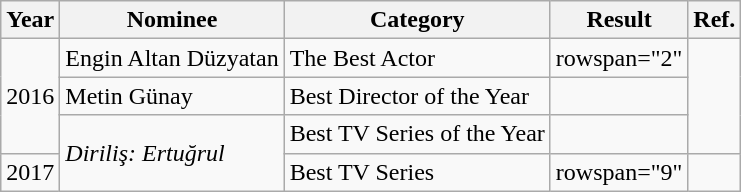<table class="wikitable">
<tr>
<th>Year</th>
<th>Nominee</th>
<th>Category</th>
<th>Result</th>
<th>Ref.</th>
</tr>
<tr>
<td rowspan="3">2016</td>
<td>Engin Altan Düzyatan</td>
<td>The Best Actor</td>
<td>rowspan="2" </td>
<td rowspan="3" style="text-align: center;"></td>
</tr>
<tr>
<td>Metin Günay</td>
<td>Best Director of the Year</td>
</tr>
<tr>
<td rowspan="2"><em>Diriliş: Ertuğrul</em></td>
<td>Best TV Series of the Year</td>
<td></td>
</tr>
<tr>
<td>2017</td>
<td>Best TV Series</td>
<td>rowspan="9" </td>
<td style = "text-align: center;"></td>
</tr>
</table>
